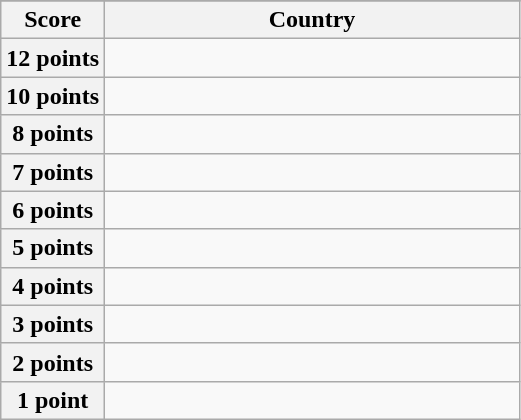<table class="wikitable">
<tr>
</tr>
<tr>
<th scope="col" width="20%">Score</th>
<th scope="col">Country</th>
</tr>
<tr>
<th scope="row">12 points</th>
<td></td>
</tr>
<tr>
<th scope="row">10 points</th>
<td></td>
</tr>
<tr>
<th scope="row">8 points</th>
<td></td>
</tr>
<tr>
<th scope="row">7 points</th>
<td></td>
</tr>
<tr>
<th scope="row">6 points</th>
<td></td>
</tr>
<tr>
<th scope="row">5 points</th>
<td></td>
</tr>
<tr>
<th scope="row">4 points</th>
<td></td>
</tr>
<tr>
<th scope="row">3 points</th>
<td></td>
</tr>
<tr>
<th scope="row">2 points</th>
<td></td>
</tr>
<tr>
<th scope="row">1 point</th>
<td></td>
</tr>
</table>
